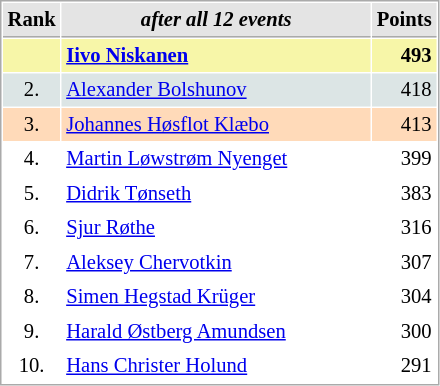<table cellspacing="1" cellpadding="3" style="border:1px solid #AAAAAA;font-size:86%">
<tr style="background-color: #E4E4E4;">
<th style="border-bottom:1px solid #AAAAAA" width=10>Rank</th>
<th style="border-bottom:1px solid #AAAAAA" width=200><em>after all 12 events</em></th>
<th style="border-bottom:1px solid #AAAAAA" width=20 align=right>Points</th>
</tr>
<tr style="background:#f7f6a8;">
<td align=center></td>
<td> <strong><a href='#'>Iivo Niskanen</a></strong></td>
<td align=right><strong>493</strong></td>
</tr>
<tr style="background:#dce5e5;">
<td align=center>2.</td>
<td> <a href='#'>Alexander Bolshunov</a></td>
<td align=right>418</td>
</tr>
<tr style="background:#ffdab9;">
<td align=center>3.</td>
<td> <a href='#'>Johannes Høsflot Klæbo</a></td>
<td align=right>413</td>
</tr>
<tr>
<td align=center>4.</td>
<td> <a href='#'>Martin Løwstrøm Nyenget</a></td>
<td align=right>399</td>
</tr>
<tr>
<td align=center>5.</td>
<td> <a href='#'>Didrik Tønseth</a></td>
<td align=right>383</td>
</tr>
<tr>
<td align=center>6.</td>
<td> <a href='#'>Sjur Røthe</a></td>
<td align=right>316</td>
</tr>
<tr>
<td align=center>7.</td>
<td> <a href='#'>Aleksey Chervotkin</a></td>
<td align=right>307</td>
</tr>
<tr>
<td align=center>8.</td>
<td> <a href='#'>Simen Hegstad Krüger</a></td>
<td align=right>304</td>
</tr>
<tr>
<td align=center>9.</td>
<td> <a href='#'>Harald Østberg Amundsen</a></td>
<td align=right>300</td>
</tr>
<tr>
<td align=center>10.</td>
<td> <a href='#'>Hans Christer Holund</a></td>
<td align=right>291</td>
</tr>
</table>
